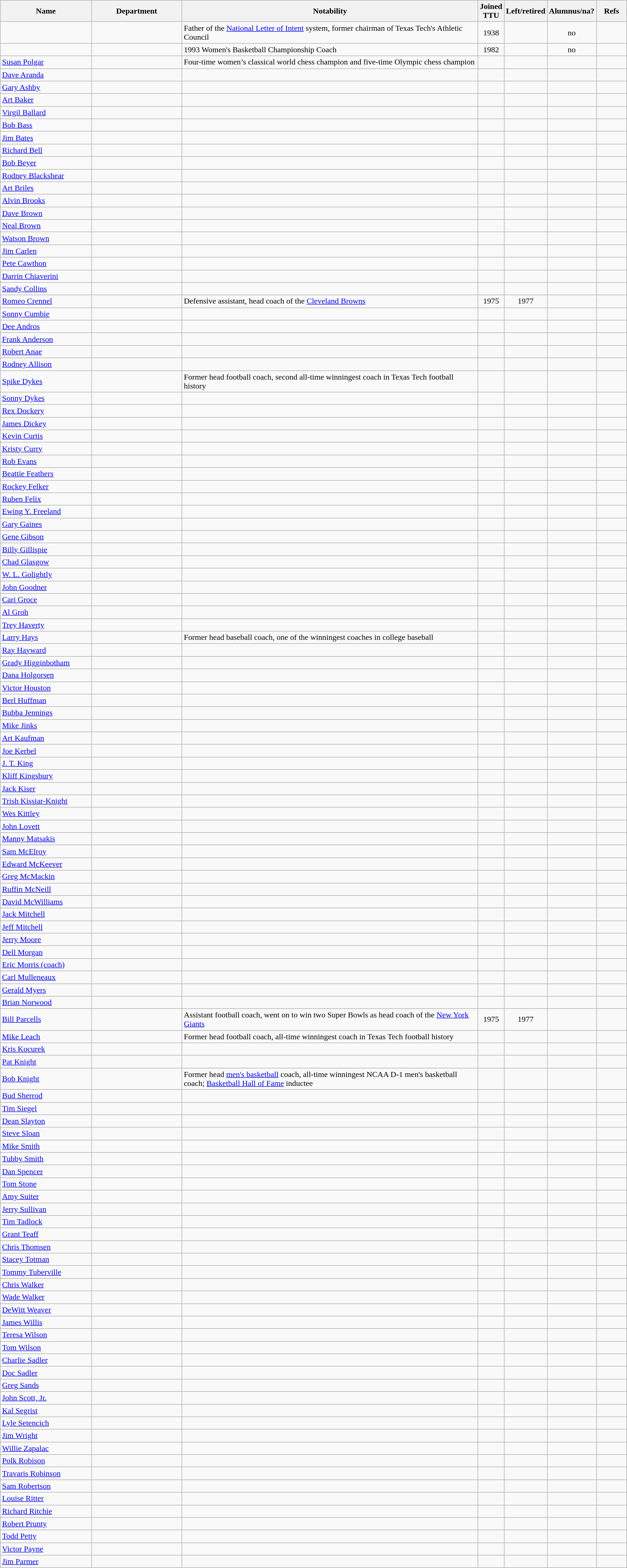<table class="wikitable sortable" style="width:100%">
<tr>
<th width="15%">Name</th>
<th width="15%">Department</th>
<th width="50%">Notability</th>
<th width="*">Joined TTU</th>
<th width="*">Left/retired</th>
<th width="*">Alumnus/na?</th>
<th width="5%" class="unsortable">Refs</th>
</tr>
<tr>
<td></td>
<td></td>
<td>Father of the <a href='#'>National Letter of Intent</a> system, former chairman of Texas Tech's Athletic Council</td>
<td align="center">1938</td>
<td align="center"></td>
<td align="center">no</td>
<td align="center"></td>
</tr>
<tr>
<td></td>
<td></td>
<td>1993 Women's Basketball Championship Coach</td>
<td align="center">1982</td>
<td align="center"></td>
<td align="center">no</td>
<td align="center"></td>
</tr>
<tr>
<td><a href='#'>Susan Polgar</a></td>
<td></td>
<td>Four-time women’s classical world chess champion and five-time Olympic chess champion</td>
<td align="center"></td>
<td align="center"></td>
<td align="center"></td>
<td align="center"></td>
</tr>
<tr>
<td><a href='#'>Dave Aranda</a></td>
<td></td>
<td></td>
<td align="center"></td>
<td align="center"></td>
<td align="center"></td>
<td align="center"></td>
</tr>
<tr>
<td><a href='#'>Gary Ashby</a></td>
<td></td>
<td></td>
<td align="center"></td>
<td align="center"></td>
<td align="center"></td>
<td align="center"></td>
</tr>
<tr>
<td><a href='#'>Art Baker</a></td>
<td></td>
<td></td>
<td align="center"></td>
<td align="center"></td>
<td align="center"></td>
<td align="center"></td>
</tr>
<tr>
<td><a href='#'>Virgil Ballard</a></td>
<td></td>
<td></td>
<td align="center"></td>
<td align="center"></td>
<td align="center"></td>
<td align="center"></td>
</tr>
<tr>
<td><a href='#'>Bob Bass</a></td>
<td></td>
<td></td>
<td align="center"></td>
<td align="center"></td>
<td align="center"></td>
<td align="center"></td>
</tr>
<tr>
<td><a href='#'>Jim Bates</a></td>
<td></td>
<td></td>
<td align="center"></td>
<td align="center"></td>
<td align="center"></td>
<td align="center"></td>
</tr>
<tr>
<td><a href='#'>Richard Bell</a></td>
<td></td>
<td></td>
<td align="center"></td>
<td align="center"></td>
<td align="center"></td>
<td align="center"></td>
</tr>
<tr>
<td><a href='#'>Bob Beyer</a></td>
<td></td>
<td></td>
<td align="center"></td>
<td align="center"></td>
<td align="center"></td>
<td align="center"></td>
</tr>
<tr>
<td><a href='#'>Rodney Blackshear</a></td>
<td></td>
<td></td>
<td align="center"></td>
<td align="center"></td>
<td align="center"></td>
<td align="center"></td>
</tr>
<tr>
<td><a href='#'>Art Briles</a></td>
<td></td>
<td></td>
<td align="center"></td>
<td align="center"></td>
<td align="center"></td>
<td align="center"></td>
</tr>
<tr>
<td><a href='#'>Alvin Brooks</a></td>
<td></td>
<td></td>
<td align="center"></td>
<td align="center"></td>
<td align="center"></td>
<td align="center"></td>
</tr>
<tr>
<td><a href='#'>Dave Brown</a></td>
<td></td>
<td></td>
<td align="center"></td>
<td align="center"></td>
<td align="center"></td>
<td align="center"></td>
</tr>
<tr>
<td><a href='#'>Neal Brown</a></td>
<td></td>
<td></td>
<td align="center"></td>
<td align="center"></td>
<td align="center"></td>
<td align="center"></td>
</tr>
<tr>
<td><a href='#'>Watson Brown</a></td>
<td></td>
<td></td>
<td align="center"></td>
<td align="center"></td>
<td align="center"></td>
<td align="center"></td>
</tr>
<tr>
<td><a href='#'>Jim Carlen</a></td>
<td></td>
<td></td>
<td align="center"></td>
<td align="center"></td>
<td align="center"></td>
<td align="center"></td>
</tr>
<tr>
<td><a href='#'>Pete Cawthon</a></td>
<td></td>
<td></td>
<td align="center"></td>
<td align="center"></td>
<td align="center"></td>
<td align="center"></td>
</tr>
<tr>
<td><a href='#'>Darrin Chiaverini</a></td>
<td></td>
<td></td>
<td align="center"></td>
<td align="center"></td>
<td align="center"></td>
<td align="center"></td>
</tr>
<tr>
<td><a href='#'>Sandy Collins</a></td>
<td></td>
<td></td>
<td align="center"></td>
<td align="center"></td>
<td align="center"></td>
<td align="center"></td>
</tr>
<tr>
<td><a href='#'>Romeo Crennel</a></td>
<td></td>
<td>Defensive assistant, head coach of the <a href='#'>Cleveland Browns</a></td>
<td align="center">1975</td>
<td align="center">1977</td>
<td align="center"></td>
<td align="center"></td>
</tr>
<tr>
<td><a href='#'>Sonny Cumbie</a></td>
<td></td>
<td></td>
<td align="center"></td>
<td align="center"></td>
<td align="center"></td>
<td align="center"></td>
</tr>
<tr>
<td><a href='#'>Dee Andros</a></td>
<td></td>
<td></td>
<td align="center"></td>
<td align="center"></td>
<td align="center"></td>
<td align="center"></td>
</tr>
<tr>
<td><a href='#'>Frank Anderson</a></td>
<td></td>
<td></td>
<td align="center"></td>
<td align="center"></td>
<td align="center"></td>
<td align="center"></td>
</tr>
<tr>
<td><a href='#'>Robert Anae</a></td>
<td></td>
<td></td>
<td align="center"></td>
<td align="center"></td>
<td align="center"></td>
<td align="center"></td>
</tr>
<tr>
<td><a href='#'>Rodney Allison</a></td>
<td></td>
<td></td>
<td align="center"></td>
<td align="center"></td>
<td align="center"></td>
<td align="center"></td>
</tr>
<tr>
<td><a href='#'>Spike Dykes</a></td>
<td></td>
<td>Former head football coach, second all-time winningest coach in Texas Tech football history</td>
<td align="center"></td>
<td align="center"></td>
<td align="center"></td>
<td align="center"></td>
</tr>
<tr>
<td><a href='#'>Sonny Dykes</a></td>
<td></td>
<td></td>
<td align="center"></td>
<td align="center"></td>
<td align="center"></td>
<td align="center"></td>
</tr>
<tr>
<td><a href='#'>Rex Dockery</a></td>
<td></td>
<td></td>
<td align="center"></td>
<td align="center"></td>
<td align="center"></td>
<td align="center"></td>
</tr>
<tr>
<td><a href='#'>James Dickey</a></td>
<td></td>
<td></td>
<td align="center"></td>
<td align="center"></td>
<td align="center"></td>
<td align="center"></td>
</tr>
<tr>
<td><a href='#'>Kevin Curtis</a></td>
<td></td>
<td></td>
<td align="center"></td>
<td align="center"></td>
<td align="center"></td>
<td align="center"></td>
</tr>
<tr>
<td><a href='#'>Kristy Curry</a></td>
<td></td>
<td></td>
<td align="center"></td>
<td align="center"></td>
<td align="center"></td>
<td align="center"></td>
</tr>
<tr>
<td><a href='#'>Rob Evans</a></td>
<td></td>
<td></td>
<td align="center"></td>
<td align="center"></td>
<td align="center"></td>
<td align="center"></td>
</tr>
<tr>
<td><a href='#'>Beattie Feathers</a></td>
<td></td>
<td></td>
<td align="center"></td>
<td align="center"></td>
<td align="center"></td>
<td align="center"></td>
</tr>
<tr>
<td><a href='#'>Rockey Felker</a></td>
<td></td>
<td></td>
<td align="center"></td>
<td align="center"></td>
<td align="center"></td>
<td align="center"></td>
</tr>
<tr>
<td><a href='#'>Ruben Felix</a></td>
<td></td>
<td></td>
<td align="center"></td>
<td align="center"></td>
<td align="center"></td>
<td align="center"></td>
</tr>
<tr>
<td><a href='#'>Ewing Y. Freeland</a></td>
<td></td>
<td></td>
<td align="center"></td>
<td align="center"></td>
<td align="center"></td>
<td align="center"></td>
</tr>
<tr>
<td><a href='#'>Gary Gaines</a></td>
<td></td>
<td></td>
<td align="center"></td>
<td align="center"></td>
<td align="center"></td>
<td align="center"></td>
</tr>
<tr>
<td><a href='#'>Gene Gibson</a></td>
<td></td>
<td></td>
<td align="center"></td>
<td align="center"></td>
<td align="center"></td>
<td align="center"></td>
</tr>
<tr>
<td><a href='#'>Billy Gillispie</a></td>
<td></td>
<td></td>
<td align="center"></td>
<td align="center"></td>
<td align="center"></td>
<td align="center"></td>
</tr>
<tr>
<td><a href='#'>Chad Glasgow</a></td>
<td></td>
<td></td>
<td align="center"></td>
<td align="center"></td>
<td align="center"></td>
<td align="center"></td>
</tr>
<tr>
<td><a href='#'>W. L. Golightly</a></td>
<td></td>
<td></td>
<td align="center"></td>
<td align="center"></td>
<td align="center"></td>
<td align="center"></td>
</tr>
<tr>
<td><a href='#'>John Goodner</a></td>
<td></td>
<td></td>
<td align="center"></td>
<td align="center"></td>
<td align="center"></td>
<td align="center"></td>
</tr>
<tr>
<td><a href='#'>Cari Groce</a></td>
<td></td>
<td></td>
<td align="center"></td>
<td align="center"></td>
<td align="center"></td>
<td align="center"></td>
</tr>
<tr>
<td><a href='#'>Al Groh</a></td>
<td></td>
<td></td>
<td align="center"></td>
<td align="center"></td>
<td align="center"></td>
<td align="center"></td>
</tr>
<tr>
<td><a href='#'>Trey Haverty</a></td>
<td></td>
<td></td>
<td align="center"></td>
<td align="center"></td>
<td align="center"></td>
<td align="center"></td>
</tr>
<tr>
<td><a href='#'>Larry Hays</a></td>
<td></td>
<td>Former head baseball coach, one of the winningest coaches in college baseball</td>
<td align="center"></td>
<td align="center"></td>
<td align="center"></td>
<td align="center"></td>
</tr>
<tr>
<td><a href='#'>Ray Hayward</a></td>
<td></td>
<td></td>
<td align="center"></td>
<td align="center"></td>
<td align="center"></td>
<td align="center"></td>
</tr>
<tr>
<td><a href='#'>Grady Higginbotham</a></td>
<td></td>
<td></td>
<td align="center"></td>
<td align="center"></td>
<td align="center"></td>
<td align="center"></td>
</tr>
<tr>
<td><a href='#'>Dana Holgorsen</a></td>
<td></td>
<td></td>
<td align="center"></td>
<td align="center"></td>
<td align="center"></td>
<td align="center"></td>
</tr>
<tr>
<td><a href='#'>Victor Houston</a></td>
<td></td>
<td></td>
<td align="center"></td>
<td align="center"></td>
<td align="center"></td>
<td align="center"></td>
</tr>
<tr>
<td><a href='#'>Berl Huffman</a></td>
<td></td>
<td></td>
<td align="center"></td>
<td align="center"></td>
<td align="center"></td>
<td align="center"></td>
</tr>
<tr>
<td><a href='#'>Bubba Jennings</a></td>
<td></td>
<td></td>
<td align="center"></td>
<td align="center"></td>
<td align="center"></td>
<td align="center"></td>
</tr>
<tr>
<td><a href='#'>Mike Jinks</a></td>
<td></td>
<td></td>
<td align="center"></td>
<td align="center"></td>
<td align="center"></td>
<td align="center"></td>
</tr>
<tr>
<td><a href='#'>Art Kaufman</a></td>
<td></td>
<td></td>
<td align="center"></td>
<td align="center"></td>
<td align="center"></td>
<td align="center"></td>
</tr>
<tr>
<td><a href='#'>Joe Kerbel</a></td>
<td></td>
<td></td>
<td align="center"></td>
<td align="center"></td>
<td align="center"></td>
<td align="center"></td>
</tr>
<tr>
<td><a href='#'>J. T. King</a></td>
<td></td>
<td></td>
<td align="center"></td>
<td align="center"></td>
<td align="center"></td>
<td align="center"></td>
</tr>
<tr>
<td><a href='#'>Kliff Kingsbury</a></td>
<td></td>
<td></td>
<td align="center"></td>
<td align="center"></td>
<td align="center"></td>
<td align="center"></td>
</tr>
<tr>
<td><a href='#'>Jack Kiser</a></td>
<td></td>
<td></td>
<td align="center"></td>
<td align="center"></td>
<td align="center"></td>
<td align="center"></td>
</tr>
<tr>
<td><a href='#'>Trish Kissiar-Knight</a></td>
<td></td>
<td></td>
<td align="center"></td>
<td align="center"></td>
<td align="center"></td>
<td align="center"></td>
</tr>
<tr>
<td><a href='#'>Wes Kittley</a></td>
<td></td>
<td></td>
<td align="center"></td>
<td align="center"></td>
<td align="center"></td>
<td align="center"></td>
</tr>
<tr>
<td><a href='#'>John Lovett</a></td>
<td></td>
<td></td>
<td align="center"></td>
<td align="center"></td>
<td align="center"></td>
<td align="center"></td>
</tr>
<tr>
<td><a href='#'>Manny Matsakis</a></td>
<td></td>
<td></td>
<td align="center"></td>
<td align="center"></td>
<td align="center"></td>
<td align="center"></td>
</tr>
<tr>
<td><a href='#'>Sam McElroy</a></td>
<td></td>
<td></td>
<td align="center"></td>
<td align="center"></td>
<td align="center"></td>
<td align="center"></td>
</tr>
<tr>
<td><a href='#'>Edward McKeever</a></td>
<td></td>
<td></td>
<td align="center"></td>
<td align="center"></td>
<td align="center"></td>
<td align="center"></td>
</tr>
<tr>
<td><a href='#'>Greg McMackin</a></td>
<td></td>
<td></td>
<td align="center"></td>
<td align="center"></td>
<td align="center"></td>
<td align="center"></td>
</tr>
<tr>
<td><a href='#'>Ruffin McNeill</a></td>
<td></td>
<td></td>
<td align="center"></td>
<td align="center"></td>
<td align="center"></td>
<td align="center"></td>
</tr>
<tr>
<td><a href='#'>David McWilliams</a></td>
<td></td>
<td></td>
<td align="center"></td>
<td align="center"></td>
<td align="center"></td>
<td align="center"></td>
</tr>
<tr>
<td><a href='#'>Jack Mitchell</a></td>
<td></td>
<td></td>
<td align="center"></td>
<td align="center"></td>
<td align="center"></td>
<td align="center"></td>
</tr>
<tr>
<td><a href='#'>Jeff Mitchell</a></td>
<td></td>
<td></td>
<td align="center"></td>
<td align="center"></td>
<td align="center"></td>
<td align="center"></td>
</tr>
<tr>
<td><a href='#'>Jerry Moore</a></td>
<td></td>
<td></td>
<td align="center"></td>
<td align="center"></td>
<td align="center"></td>
<td align="center"></td>
</tr>
<tr>
<td><a href='#'>Dell Morgan</a></td>
<td></td>
<td></td>
<td align="center"></td>
<td align="center"></td>
<td align="center"></td>
<td align="center"></td>
</tr>
<tr>
<td><a href='#'>Eric Morris (coach)</a></td>
<td></td>
<td></td>
<td align="center"></td>
<td align="center"></td>
<td align="center"></td>
<td align="center"></td>
</tr>
<tr>
<td><a href='#'>Carl Mulleneaux</a></td>
<td></td>
<td></td>
<td align="center"></td>
<td align="center"></td>
<td align="center"></td>
<td align="center"></td>
</tr>
<tr>
<td><a href='#'>Gerald Myers</a></td>
<td></td>
<td></td>
<td align="center"></td>
<td align="center"></td>
<td align="center"></td>
<td align="center"></td>
</tr>
<tr>
<td><a href='#'>Brian Norwood</a></td>
<td></td>
<td></td>
<td align="center"></td>
<td align="center"></td>
<td align="center"></td>
<td align="center"></td>
</tr>
<tr>
<td><a href='#'>Bill Parcells</a></td>
<td></td>
<td>Assistant football coach, went on to win two Super Bowls as head coach of the <a href='#'>New York Giants</a></td>
<td align="center">1975</td>
<td align="center">1977</td>
<td align="center"></td>
<td align="center"></td>
</tr>
<tr>
<td><a href='#'>Mike Leach</a></td>
<td></td>
<td>Former head football coach, all-time winningest coach in Texas Tech football history</td>
<td align="center"></td>
<td align="center"></td>
<td align="center"></td>
<td align="center"></td>
</tr>
<tr>
<td><a href='#'>Kris Kocurek</a></td>
<td></td>
<td></td>
<td align="center"></td>
<td align="center"></td>
<td align="center"></td>
<td align="center"></td>
</tr>
<tr>
<td><a href='#'>Pat Knight</a></td>
<td></td>
<td></td>
<td align="center"></td>
<td align="center"></td>
<td align="center"></td>
<td align="center"></td>
</tr>
<tr>
<td><a href='#'>Bob Knight</a></td>
<td></td>
<td>Former head <a href='#'>men's basketball</a> coach, all-time winningest NCAA D-1 men's basketball coach; <a href='#'>Basketball Hall of Fame</a> inductee</td>
<td align="center"></td>
<td align="center"></td>
<td align="center"></td>
<td align="center"></td>
</tr>
<tr>
<td><a href='#'>Bud Sherrod</a></td>
<td></td>
<td></td>
<td align="center"></td>
<td align="center"></td>
<td align="center"></td>
<td align="center"></td>
</tr>
<tr>
<td><a href='#'>Tim Siegel</a></td>
<td></td>
<td></td>
<td align="center"></td>
<td align="center"></td>
<td align="center"></td>
<td align="center"></td>
</tr>
<tr>
<td><a href='#'>Dean Slayton</a></td>
<td></td>
<td></td>
<td align="center"></td>
<td align="center"></td>
<td align="center"></td>
<td align="center"></td>
</tr>
<tr>
<td><a href='#'>Steve Sloan</a></td>
<td></td>
<td></td>
<td align="center"></td>
<td align="center"></td>
<td align="center"></td>
<td align="center"></td>
</tr>
<tr>
<td><a href='#'>Mike Smith</a></td>
<td></td>
<td></td>
<td align="center"></td>
<td align="center"></td>
<td align="center"></td>
<td align="center"></td>
</tr>
<tr>
<td><a href='#'>Tubby Smith</a></td>
<td></td>
<td></td>
<td align="center"></td>
<td align="center"></td>
<td align="center"></td>
<td align="center"></td>
</tr>
<tr>
<td><a href='#'>Dan Spencer</a></td>
<td></td>
<td></td>
<td align="center"></td>
<td align="center"></td>
<td align="center"></td>
<td align="center"></td>
</tr>
<tr>
<td><a href='#'>Tom Stone</a></td>
<td></td>
<td></td>
<td align="center"></td>
<td align="center"></td>
<td align="center"></td>
<td align="center"></td>
</tr>
<tr>
<td><a href='#'>Amy Suiter</a></td>
<td></td>
<td></td>
<td align="center"></td>
<td align="center"></td>
<td align="center"></td>
<td align="center"></td>
</tr>
<tr>
<td><a href='#'>Jerry Sullivan</a></td>
<td></td>
<td></td>
<td align="center"></td>
<td align="center"></td>
<td align="center"></td>
<td align="center"></td>
</tr>
<tr>
<td><a href='#'>Tim Tadlock</a></td>
<td></td>
<td></td>
<td align="center"></td>
<td align="center"></td>
<td align="center"></td>
<td align="center"></td>
</tr>
<tr>
<td><a href='#'>Grant Teaff</a></td>
<td></td>
<td></td>
<td align="center"></td>
<td align="center"></td>
<td align="center"></td>
<td align="center"></td>
</tr>
<tr>
<td><a href='#'>Chris Thomsen</a></td>
<td></td>
<td></td>
<td align="center"></td>
<td align="center"></td>
<td align="center"></td>
<td align="center"></td>
</tr>
<tr>
<td><a href='#'>Stacey Totman</a></td>
<td></td>
<td></td>
<td align="center"></td>
<td align="center"></td>
<td align="center"></td>
<td align="center"></td>
</tr>
<tr>
<td><a href='#'>Tommy Tuberville</a></td>
<td></td>
<td></td>
<td align="center"></td>
<td align="center"></td>
<td align="center"></td>
<td align="center"></td>
</tr>
<tr>
<td><a href='#'>Chris Walker</a></td>
<td></td>
<td></td>
<td align="center"></td>
<td align="center"></td>
<td align="center"></td>
<td align="center"></td>
</tr>
<tr>
<td><a href='#'>Wade Walker</a></td>
<td></td>
<td></td>
<td align="center"></td>
<td align="center"></td>
<td align="center"></td>
<td align="center"></td>
</tr>
<tr>
<td><a href='#'>DeWitt Weaver</a></td>
<td></td>
<td></td>
<td align="center"></td>
<td align="center"></td>
<td align="center"></td>
<td align="center"></td>
</tr>
<tr>
<td><a href='#'>James Willis</a></td>
<td></td>
<td></td>
<td align="center"></td>
<td align="center"></td>
<td align="center"></td>
<td align="center"></td>
</tr>
<tr>
<td><a href='#'>Teresa Wilson</a></td>
<td></td>
<td></td>
<td align="center"></td>
<td align="center"></td>
<td align="center"></td>
<td align="center"></td>
</tr>
<tr>
<td><a href='#'>Tom Wilson</a></td>
<td></td>
<td></td>
<td align="center"></td>
<td align="center"></td>
<td align="center"></td>
<td align="center"></td>
</tr>
<tr>
<td><a href='#'>Charlie Sadler</a></td>
<td></td>
<td></td>
<td align="center"></td>
<td align="center"></td>
<td align="center"></td>
<td align="center"></td>
</tr>
<tr>
<td><a href='#'>Doc Sadler</a></td>
<td></td>
<td></td>
<td align="center"></td>
<td align="center"></td>
<td align="center"></td>
<td align="center"></td>
</tr>
<tr>
<td><a href='#'>Greg Sands</a></td>
<td></td>
<td></td>
<td align="center"></td>
<td align="center"></td>
<td align="center"></td>
<td align="center"></td>
</tr>
<tr>
<td><a href='#'>John Scott, Jr.</a></td>
<td></td>
<td></td>
<td align="center"></td>
<td align="center"></td>
<td align="center"></td>
<td align="center"></td>
</tr>
<tr>
<td><a href='#'>Kal Segrist</a></td>
<td></td>
<td></td>
<td align="center"></td>
<td align="center"></td>
<td align="center"></td>
<td align="center"></td>
</tr>
<tr>
<td><a href='#'>Lyle Setencich</a></td>
<td></td>
<td></td>
<td align="center"></td>
<td align="center"></td>
<td align="center"></td>
<td align="center"></td>
</tr>
<tr>
<td><a href='#'>Jim Wright</a></td>
<td></td>
<td></td>
<td align="center"></td>
<td align="center"></td>
<td align="center"></td>
<td align="center"></td>
</tr>
<tr>
<td><a href='#'>Willie Zapalac</a></td>
<td></td>
<td></td>
<td align="center"></td>
<td align="center"></td>
<td align="center"></td>
<td align="center"></td>
</tr>
<tr>
<td><a href='#'>Polk Robison</a></td>
<td></td>
<td></td>
<td align="center"></td>
<td align="center"></td>
<td align="center"></td>
<td align="center"></td>
</tr>
<tr>
<td><a href='#'>Travaris Robinson</a></td>
<td></td>
<td></td>
<td align="center"></td>
<td align="center"></td>
<td align="center"></td>
<td align="center"></td>
</tr>
<tr>
<td><a href='#'>Sam Robertson</a></td>
<td></td>
<td></td>
<td align="center"></td>
<td align="center"></td>
<td align="center"></td>
<td align="center"></td>
</tr>
<tr>
<td><a href='#'>Louise Ritter</a></td>
<td></td>
<td></td>
<td align="center"></td>
<td align="center"></td>
<td align="center"></td>
<td align="center"></td>
</tr>
<tr>
<td><a href='#'>Richard Ritchie</a></td>
<td></td>
<td></td>
<td align="center"></td>
<td align="center"></td>
<td align="center"></td>
<td align="center"></td>
</tr>
<tr>
<td><a href='#'>Robert Prunty</a></td>
<td></td>
<td></td>
<td align="center"></td>
<td align="center"></td>
<td align="center"></td>
<td align="center"></td>
</tr>
<tr>
<td><a href='#'>Todd Petty</a></td>
<td></td>
<td></td>
<td align="center"></td>
<td align="center"></td>
<td align="center"></td>
<td align="center"></td>
</tr>
<tr>
<td><a href='#'>Victor Payne</a></td>
<td></td>
<td></td>
<td align="center"></td>
<td align="center"></td>
<td align="center"></td>
<td align="center"></td>
</tr>
<tr>
<td><a href='#'>Jim Parmer</a></td>
<td></td>
<td></td>
<td align="center"></td>
<td align="center"></td>
<td align="center"></td>
<td align="center"></td>
</tr>
</table>
